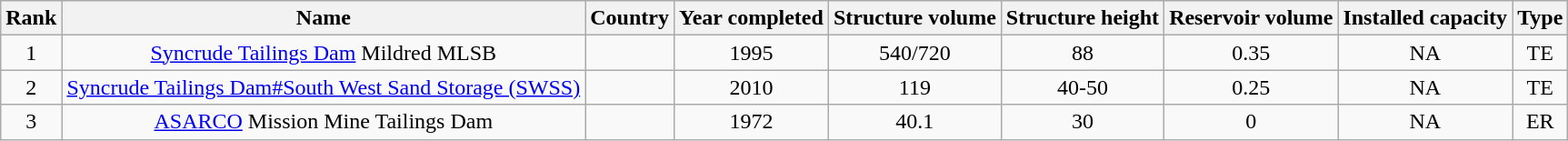<table class="wikitable sortable" style="text-align:center">
<tr>
<th>Rank</th>
<th>Name</th>
<th>Country</th>
<th>Year completed</th>
<th data-sort-type="number" scope="col">Structure volume </th>
<th data-sort-type="number" scope="col">Structure height </th>
<th data-sort-type="number" scope="col">Reservoir volume </th>
<th data-sort-type="number" scope="col">Installed capacity </th>
<th>Type</th>
</tr>
<tr>
<td>1</td>
<td><a href='#'>Syncrude Tailings Dam</a> Mildred MLSB</td>
<td></td>
<td>1995</td>
<td>540/720</td>
<td>88</td>
<td>0.35</td>
<td>NA</td>
<td>TE</td>
</tr>
<tr>
<td>2</td>
<td><a href='#'>Syncrude Tailings Dam#South West Sand Storage (SWSS)</a></td>
<td></td>
<td>2010</td>
<td>119</td>
<td>40-50</td>
<td>0.25</td>
<td>NA</td>
<td>TE</td>
</tr>
<tr>
<td>3</td>
<td><a href='#'>ASARCO</a> Mission Mine Tailings Dam</td>
<td></td>
<td>1972</td>
<td>40.1</td>
<td>30</td>
<td>0</td>
<td>NA</td>
<td>ER</td>
</tr>
</table>
